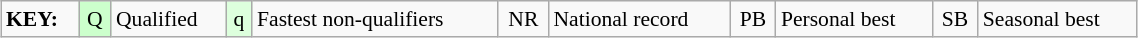<table class="wikitable" style="margin:0.5em auto; font-size:90%;position:relative;" width=60%>
<tr>
<td><strong>KEY:</strong></td>
<td bgcolor=ccffcc align=center>Q</td>
<td>Qualified</td>
<td bgcolor=ddffdd align=center>q</td>
<td>Fastest non-qualifiers</td>
<td align=center>NR</td>
<td>National record</td>
<td align=center>PB</td>
<td>Personal best</td>
<td align=center>SB</td>
<td>Seasonal best</td>
</tr>
</table>
